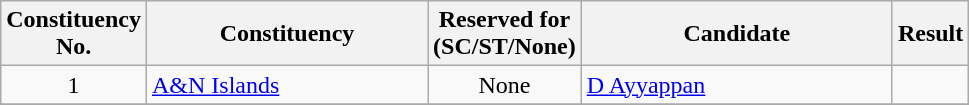<table class= "wikitable sortable">
<tr>
<th align="center">Constituency<br>No.</th>
<th style="width:180px;">Constituency</th>
<th align="center">Reserved for<br>(SC/ST/None)</th>
<th style="width:200px;">Candidate</th>
<th align="center">Result</th>
</tr>
<tr>
<td style="text-align:center;">1</td>
<td><a href='#'>A&N Islands</a></td>
<td style="text-align:center;">None</td>
<td><a href='#'>D Ayyappan</a></td>
<td></td>
</tr>
<tr>
</tr>
</table>
